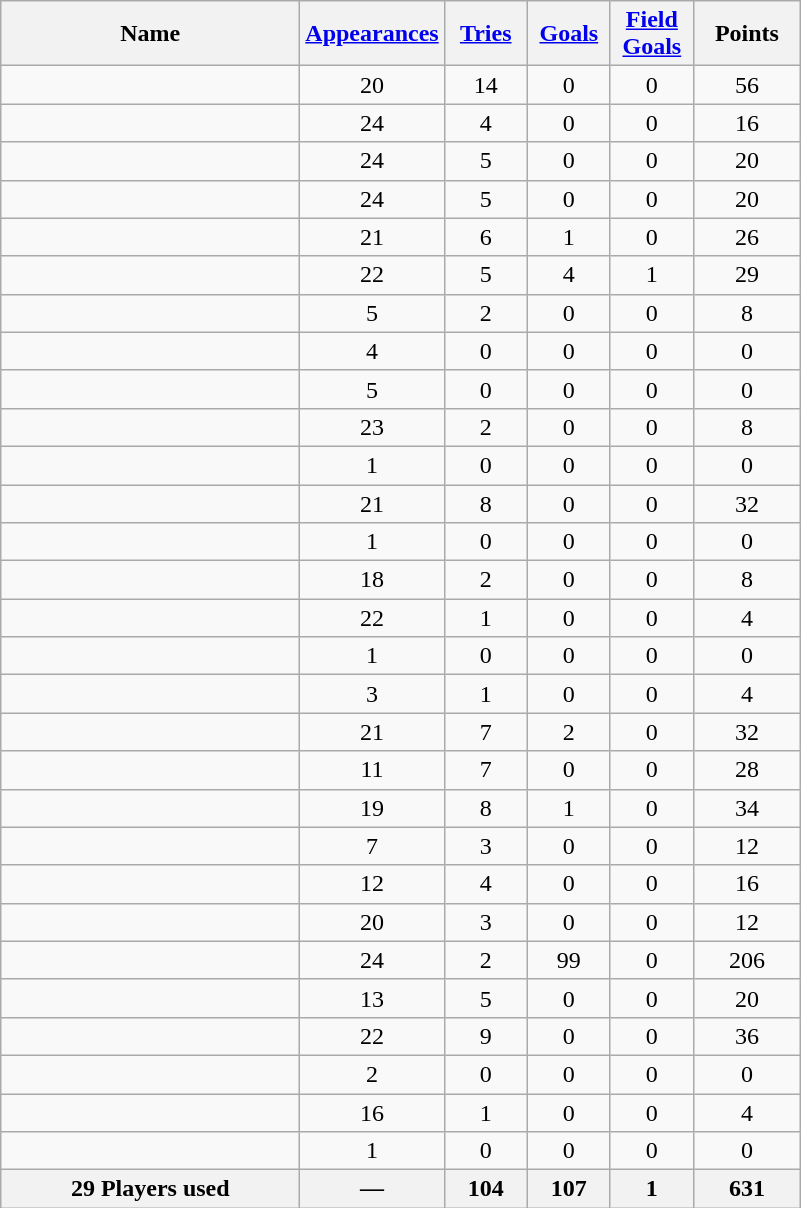<table class="wikitable sortable" style="text-align: center;">
<tr>
<th style="width:12em">Name</th>
<th><a href='#'>Appearances</a></th>
<th style="width:3em"><a href='#'>Tries</a></th>
<th style="width:3em"><a href='#'>Goals</a></th>
<th style="width:3em"><a href='#'>Field Goals</a></th>
<th style="width:4em">Points</th>
</tr>
<tr>
<td style="text-align:left;"></td>
<td>20</td>
<td>14</td>
<td>0</td>
<td>0</td>
<td>56</td>
</tr>
<tr>
<td style="text-align:left;"></td>
<td>24</td>
<td>4</td>
<td>0</td>
<td>0</td>
<td>16</td>
</tr>
<tr>
<td style="text-align:left;"></td>
<td>24</td>
<td>5</td>
<td>0</td>
<td>0</td>
<td>20</td>
</tr>
<tr>
<td style="text-align:left;"></td>
<td>24</td>
<td>5</td>
<td>0</td>
<td>0</td>
<td>20</td>
</tr>
<tr>
<td style="text-align:left;"></td>
<td>21</td>
<td>6</td>
<td>1</td>
<td>0</td>
<td>26</td>
</tr>
<tr>
<td style="text-align:left;"></td>
<td>22</td>
<td>5</td>
<td>4</td>
<td>1</td>
<td>29</td>
</tr>
<tr>
<td style="text-align:left;"></td>
<td>5</td>
<td>2</td>
<td>0</td>
<td>0</td>
<td>8</td>
</tr>
<tr>
<td style="text-align:left;"></td>
<td>4</td>
<td>0</td>
<td>0</td>
<td>0</td>
<td>0</td>
</tr>
<tr>
<td style="text-align:left;"></td>
<td>5</td>
<td>0</td>
<td>0</td>
<td>0</td>
<td>0</td>
</tr>
<tr>
<td style="text-align:left;"></td>
<td>23</td>
<td>2</td>
<td>0</td>
<td>0</td>
<td>8</td>
</tr>
<tr>
<td style="text-align:left;"></td>
<td>1</td>
<td>0</td>
<td>0</td>
<td>0</td>
<td>0</td>
</tr>
<tr>
<td style="text-align:left;"></td>
<td>21</td>
<td>8</td>
<td>0</td>
<td>0</td>
<td>32</td>
</tr>
<tr>
<td style="text-align:left;"></td>
<td>1</td>
<td>0</td>
<td>0</td>
<td>0</td>
<td>0</td>
</tr>
<tr>
<td style="text-align:left;"></td>
<td>18</td>
<td>2</td>
<td>0</td>
<td>0</td>
<td>8</td>
</tr>
<tr>
<td style="text-align:left;"></td>
<td>22</td>
<td>1</td>
<td>0</td>
<td>0</td>
<td>4</td>
</tr>
<tr>
<td style="text-align:left;"></td>
<td>1</td>
<td>0</td>
<td>0</td>
<td>0</td>
<td>0</td>
</tr>
<tr>
<td style="text-align:left;"></td>
<td>3</td>
<td>1</td>
<td>0</td>
<td>0</td>
<td>4</td>
</tr>
<tr>
<td style="text-align:left;"></td>
<td>21</td>
<td>7</td>
<td>2</td>
<td>0</td>
<td>32</td>
</tr>
<tr>
<td style="text-align:left;"></td>
<td>11</td>
<td>7</td>
<td>0</td>
<td>0</td>
<td>28</td>
</tr>
<tr>
<td style="text-align:left;"></td>
<td>19</td>
<td>8</td>
<td>1</td>
<td>0</td>
<td>34</td>
</tr>
<tr>
<td style="text-align:left;"></td>
<td>7</td>
<td>3</td>
<td>0</td>
<td>0</td>
<td>12</td>
</tr>
<tr>
<td style="text-align:left;"></td>
<td>12</td>
<td>4</td>
<td>0</td>
<td>0</td>
<td>16</td>
</tr>
<tr>
<td style="text-align:left;"></td>
<td>20</td>
<td>3</td>
<td>0</td>
<td>0</td>
<td>12</td>
</tr>
<tr>
<td style="text-align:left;"></td>
<td>24</td>
<td>2</td>
<td>99</td>
<td>0</td>
<td>206</td>
</tr>
<tr>
<td style="text-align:left;"></td>
<td>13</td>
<td>5</td>
<td>0</td>
<td>0</td>
<td>20</td>
</tr>
<tr>
<td style="text-align:left;"></td>
<td>22</td>
<td>9</td>
<td>0</td>
<td>0</td>
<td>36</td>
</tr>
<tr>
<td style="text-align:left;"></td>
<td>2</td>
<td>0</td>
<td>0</td>
<td>0</td>
<td>0</td>
</tr>
<tr>
<td style="text-align:left;"></td>
<td>16</td>
<td>1</td>
<td>0</td>
<td>0</td>
<td>4</td>
</tr>
<tr>
<td style="text-align:left;"></td>
<td>1</td>
<td>0</td>
<td>0</td>
<td>0</td>
<td>0</td>
</tr>
<tr class="sortbottom">
<th>29 Players used</th>
<th>—</th>
<th>104</th>
<th>107</th>
<th>1</th>
<th>631</th>
</tr>
</table>
